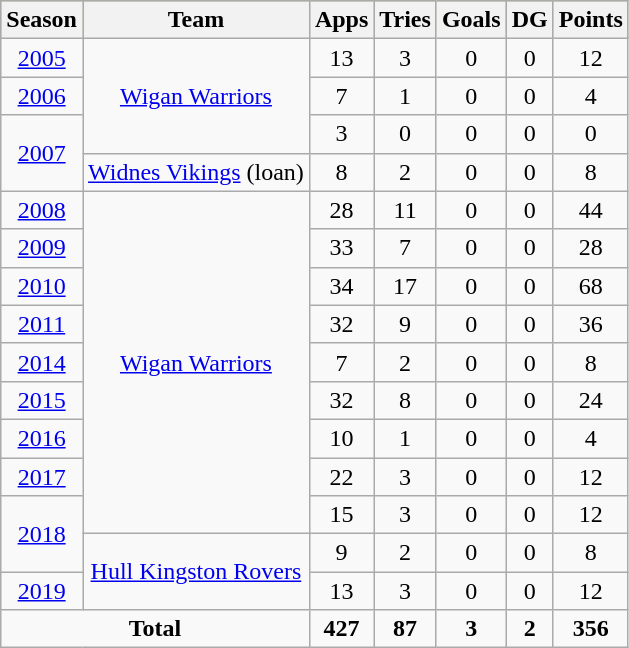<table class="wikitable" style="text-align:center;">
<tr style="background:#bdb76b;">
<th>Season</th>
<th>Team</th>
<th>Apps</th>
<th>Tries</th>
<th>Goals</th>
<th>DG</th>
<th>Points</th>
</tr>
<tr>
<td><a href='#'>2005</a></td>
<td rowspan="3"><a href='#'>Wigan Warriors</a></td>
<td>13</td>
<td>3</td>
<td>0</td>
<td>0</td>
<td>12</td>
</tr>
<tr>
<td><a href='#'>2006</a></td>
<td>7</td>
<td>1</td>
<td>0</td>
<td>0</td>
<td>4</td>
</tr>
<tr>
<td rowspan="2"><a href='#'>2007</a></td>
<td>3</td>
<td>0</td>
<td>0</td>
<td>0</td>
<td>0</td>
</tr>
<tr>
<td><a href='#'>Widnes Vikings</a> (loan)</td>
<td>8</td>
<td>2</td>
<td>0</td>
<td>0</td>
<td>8</td>
</tr>
<tr>
<td><a href='#'>2008</a></td>
<td rowspan="9"><a href='#'>Wigan Warriors</a></td>
<td>28</td>
<td>11</td>
<td>0</td>
<td>0</td>
<td>44</td>
</tr>
<tr>
<td><a href='#'>2009</a></td>
<td>33</td>
<td>7</td>
<td>0</td>
<td>0</td>
<td>28</td>
</tr>
<tr>
<td><a href='#'>2010</a></td>
<td>34</td>
<td>17</td>
<td>0</td>
<td>0</td>
<td>68</td>
</tr>
<tr>
<td><a href='#'>2011</a></td>
<td>32</td>
<td>9</td>
<td>0</td>
<td>0</td>
<td>36</td>
</tr>
<tr>
<td><a href='#'>2014</a></td>
<td>7</td>
<td>2</td>
<td>0</td>
<td>0</td>
<td>8</td>
</tr>
<tr>
<td><a href='#'>2015</a></td>
<td>32</td>
<td>8</td>
<td>0</td>
<td>0</td>
<td>24</td>
</tr>
<tr>
<td><a href='#'>2016</a></td>
<td>10</td>
<td>1</td>
<td>0</td>
<td>0</td>
<td>4</td>
</tr>
<tr>
<td><a href='#'>2017</a></td>
<td>22</td>
<td>3</td>
<td>0</td>
<td>0</td>
<td>12</td>
</tr>
<tr>
<td rowspan="2"><a href='#'>2018</a></td>
<td>15</td>
<td>3</td>
<td>0</td>
<td>0</td>
<td>12</td>
</tr>
<tr>
<td rowspan="2"><a href='#'>Hull Kingston Rovers</a></td>
<td>9</td>
<td>2</td>
<td>0</td>
<td>0</td>
<td>8</td>
</tr>
<tr>
<td><a href='#'>2019</a></td>
<td>13</td>
<td>3</td>
<td>0</td>
<td>0</td>
<td>12</td>
</tr>
<tr>
<td colspan="2"><strong>Total</strong></td>
<td><strong>427</strong></td>
<td><strong>87</strong></td>
<td><strong>3</strong></td>
<td><strong>2</strong></td>
<td><strong>356</strong></td>
</tr>
</table>
